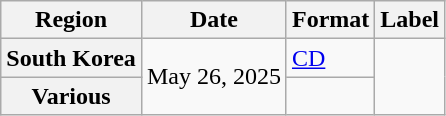<table class="wikitable plainrowheaders">
<tr>
<th scope="col">Region</th>
<th scope="col">Date</th>
<th scope="col">Format</th>
<th scope="col">Label</th>
</tr>
<tr>
<th scope="row">South Korea</th>
<td rowspan="2">May 26, 2025</td>
<td><a href='#'>CD</a></td>
<td rowspan="2"></td>
</tr>
<tr>
<th scope="row">Various </th>
<td></td>
</tr>
</table>
